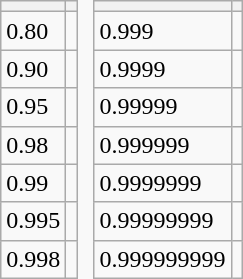<table class="wikitable" style="text-align:left;margin-left:24pt;border:none;">
<tr>
<th></th>
<th></th>
<td rowspan="8" style="border:none;"> </td>
<th></th>
<th></th>
</tr>
<tr>
<td>0.80</td>
<td></td>
<td>0.999</td>
<td></td>
</tr>
<tr>
<td>0.90</td>
<td></td>
<td>0.9999</td>
<td></td>
</tr>
<tr>
<td>0.95</td>
<td></td>
<td>0.99999</td>
<td></td>
</tr>
<tr>
<td>0.98</td>
<td></td>
<td>0.999999</td>
<td></td>
</tr>
<tr>
<td>0.99</td>
<td></td>
<td>0.9999999</td>
<td></td>
</tr>
<tr>
<td>0.995</td>
<td></td>
<td>0.99999999</td>
<td></td>
</tr>
<tr>
<td>0.998</td>
<td></td>
<td>0.999999999</td>
<td></td>
</tr>
</table>
